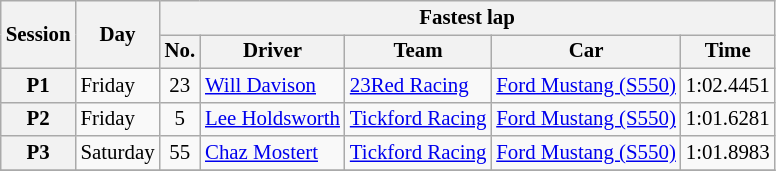<table class="wikitable" style="font-size: 87%">
<tr>
<th rowspan="2">Session</th>
<th rowspan="2">Day</th>
<th colspan="5">Fastest lap</th>
</tr>
<tr>
<th>No.</th>
<th>Driver</th>
<th>Team</th>
<th>Car</th>
<th>Time</th>
</tr>
<tr>
<th>P1</th>
<td>Friday</td>
<td align="center">23</td>
<td> <a href='#'>Will Davison</a></td>
<td><a href='#'>23Red Racing</a></td>
<td><a href='#'>Ford Mustang (S550)</a></td>
<td>1:02.4451</td>
</tr>
<tr>
<th>P2</th>
<td>Friday</td>
<td align="center">5</td>
<td> <a href='#'>Lee Holdsworth</a></td>
<td><a href='#'>Tickford Racing</a></td>
<td><a href='#'>Ford Mustang (S550)</a></td>
<td>1:01.6281</td>
</tr>
<tr>
<th>P3</th>
<td>Saturday</td>
<td align="center">55</td>
<td> <a href='#'>Chaz Mostert</a></td>
<td><a href='#'>Tickford Racing</a></td>
<td><a href='#'>Ford Mustang (S550)</a></td>
<td>1:01.8983</td>
</tr>
<tr>
</tr>
</table>
